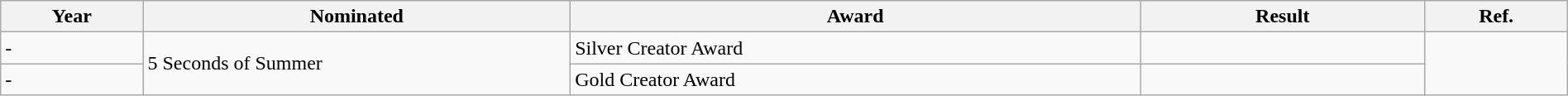<table class="wikitable" style="width:100%;">
<tr>
<th width=5%>Year</th>
<th style="width:15%;">Nominated</th>
<th style="width:20%;">Award</th>
<th style="width:10%;">Result</th>
<th style="width:5%;">Ref.</th>
</tr>
<tr>
<td>-</td>
<td rowspan="2">5 Seconds of Summer</td>
<td>Silver Creator Award</td>
<td></td>
<td rowspan="2"></td>
</tr>
<tr>
<td>-</td>
<td>Gold Creator Award</td>
<td></td>
</tr>
</table>
